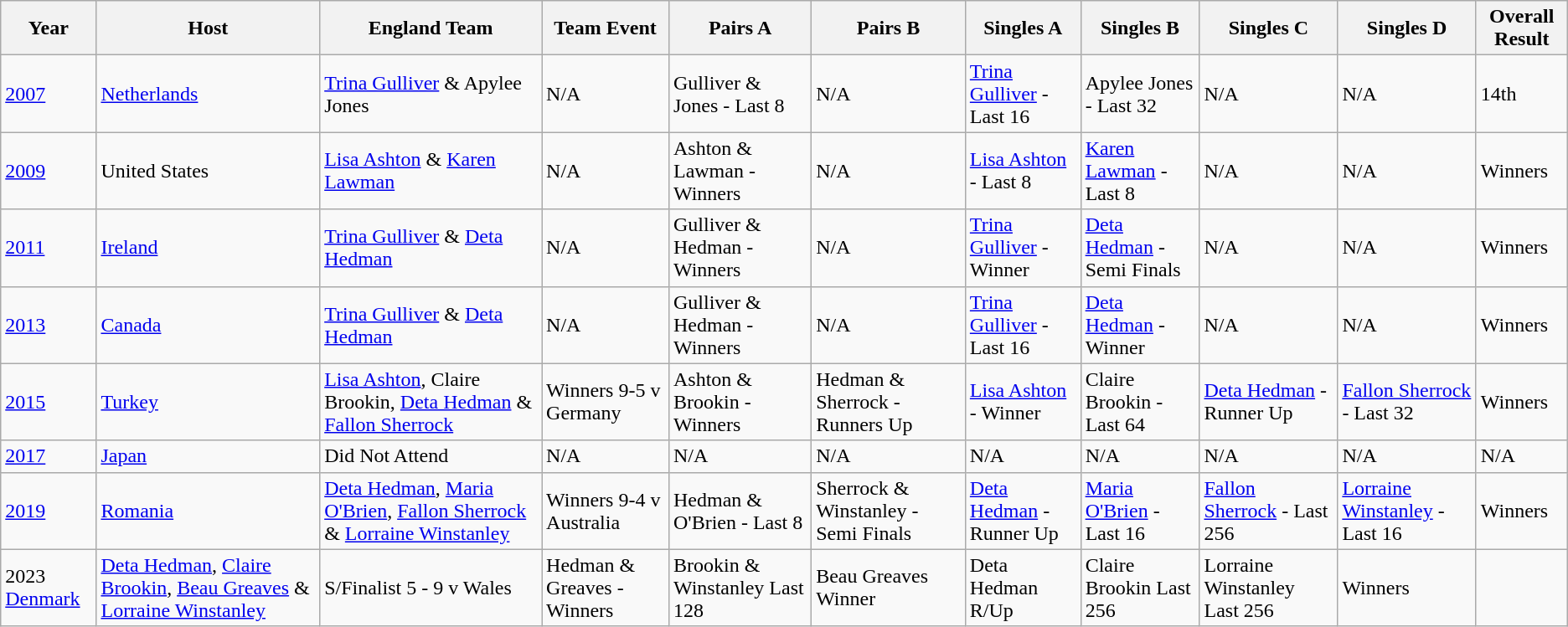<table class="wikitable">
<tr>
<th>Year</th>
<th>Host</th>
<th>England Team</th>
<th>Team Event</th>
<th>Pairs A</th>
<th>Pairs B</th>
<th>Singles A</th>
<th>Singles B</th>
<th>Singles C</th>
<th>Singles D</th>
<th>Overall Result</th>
</tr>
<tr>
<td><a href='#'>2007</a></td>
<td><a href='#'>Netherlands</a></td>
<td><a href='#'>Trina Gulliver</a> & Apylee Jones</td>
<td>N/A</td>
<td>Gulliver & Jones - Last 8</td>
<td>N/A</td>
<td><a href='#'>Trina Gulliver</a> - Last 16</td>
<td>Apylee Jones - Last 32</td>
<td>N/A</td>
<td>N/A</td>
<td>14th</td>
</tr>
<tr>
<td><a href='#'>2009</a></td>
<td>United States</td>
<td><a href='#'>Lisa Ashton</a> & <a href='#'>Karen Lawman</a></td>
<td>N/A</td>
<td>Ashton & Lawman - Winners</td>
<td>N/A</td>
<td><a href='#'>Lisa Ashton</a> - Last 8</td>
<td><a href='#'>Karen Lawman</a> - Last 8</td>
<td>N/A</td>
<td>N/A</td>
<td>Winners</td>
</tr>
<tr>
<td><a href='#'>2011</a></td>
<td><a href='#'>Ireland</a></td>
<td><a href='#'>Trina Gulliver</a> & <a href='#'>Deta Hedman</a></td>
<td>N/A</td>
<td>Gulliver & Hedman - Winners</td>
<td>N/A</td>
<td><a href='#'>Trina Gulliver</a> - Winner</td>
<td><a href='#'>Deta Hedman</a> - Semi Finals</td>
<td>N/A</td>
<td>N/A</td>
<td>Winners</td>
</tr>
<tr>
<td><a href='#'>2013</a></td>
<td><a href='#'>Canada</a></td>
<td><a href='#'>Trina Gulliver</a> & <a href='#'>Deta Hedman</a></td>
<td>N/A</td>
<td>Gulliver & Hedman -  Winners</td>
<td>N/A</td>
<td><a href='#'>Trina Gulliver</a> - Last 16</td>
<td><a href='#'>Deta Hedman</a> - Winner</td>
<td>N/A</td>
<td>N/A</td>
<td>Winners</td>
</tr>
<tr>
<td><a href='#'>2015</a></td>
<td><a href='#'>Turkey</a></td>
<td><a href='#'>Lisa Ashton</a>, Claire Brookin, <a href='#'>Deta Hedman</a> & <a href='#'>Fallon Sherrock</a></td>
<td>Winners 9-5 v Germany</td>
<td>Ashton & Brookin - Winners</td>
<td>Hedman & Sherrock - Runners Up</td>
<td><a href='#'>Lisa Ashton</a> - Winner</td>
<td>Claire Brookin - Last 64</td>
<td><a href='#'>Deta Hedman</a> - Runner Up</td>
<td><a href='#'>Fallon Sherrock</a> - Last 32</td>
<td>Winners</td>
</tr>
<tr>
<td><a href='#'>2017</a></td>
<td><a href='#'>Japan</a></td>
<td>Did Not Attend</td>
<td>N/A</td>
<td>N/A</td>
<td>N/A</td>
<td>N/A</td>
<td>N/A</td>
<td>N/A</td>
<td>N/A</td>
<td>N/A</td>
</tr>
<tr>
<td><a href='#'>2019</a></td>
<td><a href='#'>Romania</a></td>
<td><a href='#'>Deta Hedman</a>, <a href='#'>Maria O'Brien</a>, <a href='#'>Fallon Sherrock</a> & <a href='#'>Lorraine Winstanley</a></td>
<td>Winners 9-4 v Australia</td>
<td>Hedman & O'Brien - Last 8</td>
<td>Sherrock & Winstanley - Semi Finals</td>
<td><a href='#'>Deta Hedman</a> - Runner Up</td>
<td><a href='#'>Maria O'Brien</a> - Last 16</td>
<td><a href='#'>Fallon Sherrock</a> - Last 256</td>
<td><a href='#'>Lorraine Winstanley</a> - Last 16</td>
<td>Winners</td>
</tr>
<tr>
<td>2023 <a href='#'>Denmark</a></td>
<td><a href='#'>Deta Hedman</a>, <a href='#'>Claire Brookin</a>, <a href='#'>Beau Greaves</a> & <a href='#'>Lorraine Winstanley</a></td>
<td>S/Finalist 5 - 9 v Wales</td>
<td>Hedman & Greaves - Winners</td>
<td>Brookin & Winstanley Last 128</td>
<td>Beau Greaves Winner</td>
<td>Deta Hedman  R/Up</td>
<td>Claire Brookin Last 256</td>
<td>Lorraine Winstanley Last 256</td>
<td>Winners</td>
</tr>
</table>
